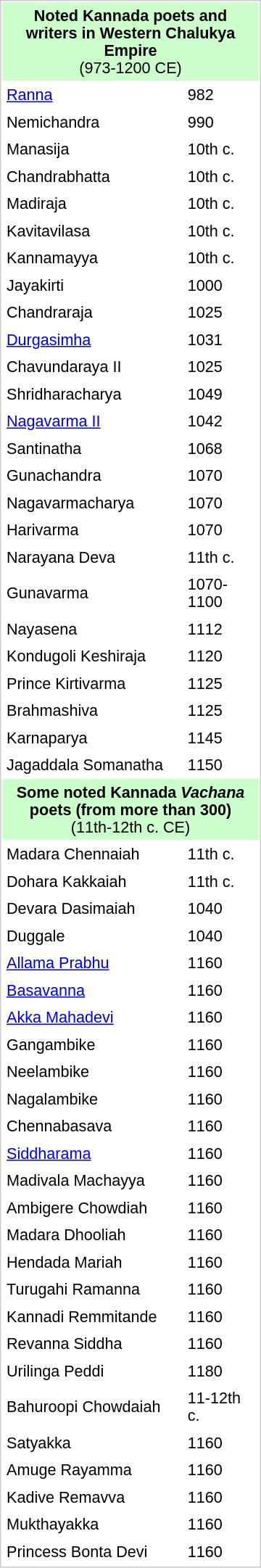<table width="240" cellpadding="4" cellspacing="1" style="float: right; margin: 0 0 1em 1em; font-family: arial; font-size: 90%; background-color: ##CCFFCC; border: 1px solid #cccccc;">
<tr>
<td colspan="2" style="text-align:center;background-color:#CCFFCC"><strong>Noted Kannada poets and writers  in Western Chalukya Empire</strong><br> (973-1200 CE)</td>
</tr>
<tr>
<td><a href='#'>Ranna</a></td>
<td>982</td>
</tr>
<tr>
<td>Nemichandra</td>
<td>990</td>
</tr>
<tr>
<td>Manasija</td>
<td>10th c.</td>
</tr>
<tr>
<td>Chandrabhatta</td>
<td>10th c.</td>
</tr>
<tr>
<td>Madiraja</td>
<td>10th c.</td>
</tr>
<tr>
<td>Kavitavilasa</td>
<td>10th c.</td>
</tr>
<tr>
<td>Kannamayya</td>
<td>10th c.</td>
</tr>
<tr>
<td>Jayakirti</td>
<td>1000</td>
</tr>
<tr>
<td>Chandraraja</td>
<td>1025</td>
</tr>
<tr>
<td><a href='#'>Durgasimha</a></td>
<td>1031</td>
</tr>
<tr>
<td>Chavundaraya II</td>
<td>1025</td>
</tr>
<tr>
<td>Shridharacharya</td>
<td>1049</td>
</tr>
<tr>
<td><a href='#'>Nagavarma II</a></td>
<td>1042</td>
</tr>
<tr>
<td>Santinatha</td>
<td>1068</td>
</tr>
<tr>
<td>Gunachandra</td>
<td>1070</td>
</tr>
<tr>
<td>Nagavarmacharya</td>
<td>1070</td>
</tr>
<tr>
<td>Harivarma</td>
<td>1070</td>
</tr>
<tr>
<td>Narayana Deva</td>
<td>11th c.</td>
</tr>
<tr>
<td>Gunavarma</td>
<td>1070-1100</td>
</tr>
<tr>
<td>Nayasena</td>
<td>1112</td>
</tr>
<tr>
<td>Kondugoli Keshiraja</td>
<td>1120</td>
</tr>
<tr>
<td>Prince Kirtivarma</td>
<td>1125</td>
</tr>
<tr>
<td>Brahmashiva</td>
<td>1125</td>
</tr>
<tr>
<td>Karnaparya</td>
<td>1145</td>
</tr>
<tr>
<td>Jagaddala Somanatha</td>
<td>1150</td>
</tr>
<tr>
<td colspan="2" style="text-align:center;background-color:#CCFFCC"><strong>Some noted Kannada <em>Vachana</em> poets (from more than 300)</strong><br> (11th-12th c. CE)</td>
</tr>
<tr>
<td>Madara Chennaiah</td>
<td>11th c.</td>
</tr>
<tr>
<td>Dohara Kakkaiah</td>
<td>11th c.</td>
</tr>
<tr>
<td>Devara Dasimaiah</td>
<td>1040</td>
</tr>
<tr>
<td>Duggale</td>
<td>1040</td>
</tr>
<tr>
<td><a href='#'>Allama Prabhu</a></td>
<td>1160</td>
</tr>
<tr>
<td><a href='#'>Basavanna</a></td>
<td>1160</td>
</tr>
<tr>
<td><a href='#'>Akka Mahadevi</a></td>
<td>1160</td>
</tr>
<tr>
<td>Gangambike</td>
<td>1160</td>
</tr>
<tr>
<td>Neelambike</td>
<td>1160</td>
</tr>
<tr>
<td>Nagalambike</td>
<td>1160</td>
</tr>
<tr>
<td>Chennabasava</td>
<td>1160</td>
</tr>
<tr>
<td><a href='#'>Siddharama</a></td>
<td>1160</td>
</tr>
<tr>
<td>Madivala Machayya</td>
<td>1160</td>
</tr>
<tr>
<td>Ambigere Chowdiah</td>
<td>1160</td>
</tr>
<tr>
<td>Madara Dhooliah</td>
<td>1160</td>
</tr>
<tr>
<td>Hendada Mariah</td>
<td>1160</td>
</tr>
<tr>
<td>Turugahi Ramanna</td>
<td>1160</td>
</tr>
<tr>
<td>Kannadi Remmitande</td>
<td>1160</td>
</tr>
<tr>
<td>Revanna Siddha</td>
<td>1160</td>
</tr>
<tr>
<td>Urilinga Peddi</td>
<td>1180</td>
</tr>
<tr>
<td>Bahuroopi Chowdaiah</td>
<td>11-12th c.</td>
</tr>
<tr>
<td>Satyakka</td>
<td>1160</td>
</tr>
<tr>
<td>Amuge Rayamma</td>
<td>1160</td>
</tr>
<tr>
<td>Kadive Remavva</td>
<td>1160</td>
</tr>
<tr>
<td>Mukthayakka</td>
<td>1160</td>
</tr>
<tr>
<td>Princess Bonta Devi</td>
<td>1160</td>
</tr>
<tr>
</tr>
</table>
